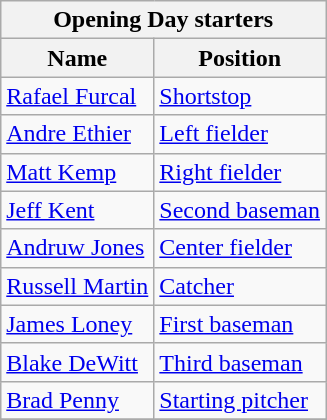<table class="wikitable" style="text-align:left">
<tr>
<th colspan="2">Opening Day starters</th>
</tr>
<tr>
<th>Name</th>
<th>Position</th>
</tr>
<tr>
<td><a href='#'>Rafael Furcal</a></td>
<td><a href='#'>Shortstop</a></td>
</tr>
<tr>
<td><a href='#'>Andre Ethier</a></td>
<td><a href='#'>Left fielder</a></td>
</tr>
<tr>
<td><a href='#'>Matt Kemp</a></td>
<td><a href='#'>Right fielder</a></td>
</tr>
<tr>
<td><a href='#'>Jeff Kent</a></td>
<td><a href='#'>Second baseman</a></td>
</tr>
<tr>
<td><a href='#'>Andruw Jones</a></td>
<td><a href='#'>Center fielder</a></td>
</tr>
<tr>
<td><a href='#'>Russell Martin</a></td>
<td><a href='#'>Catcher</a></td>
</tr>
<tr>
<td><a href='#'>James Loney</a></td>
<td><a href='#'>First baseman</a></td>
</tr>
<tr>
<td><a href='#'>Blake DeWitt</a></td>
<td><a href='#'>Third baseman</a></td>
</tr>
<tr>
<td><a href='#'>Brad Penny</a></td>
<td><a href='#'>Starting pitcher</a></td>
</tr>
<tr>
</tr>
</table>
